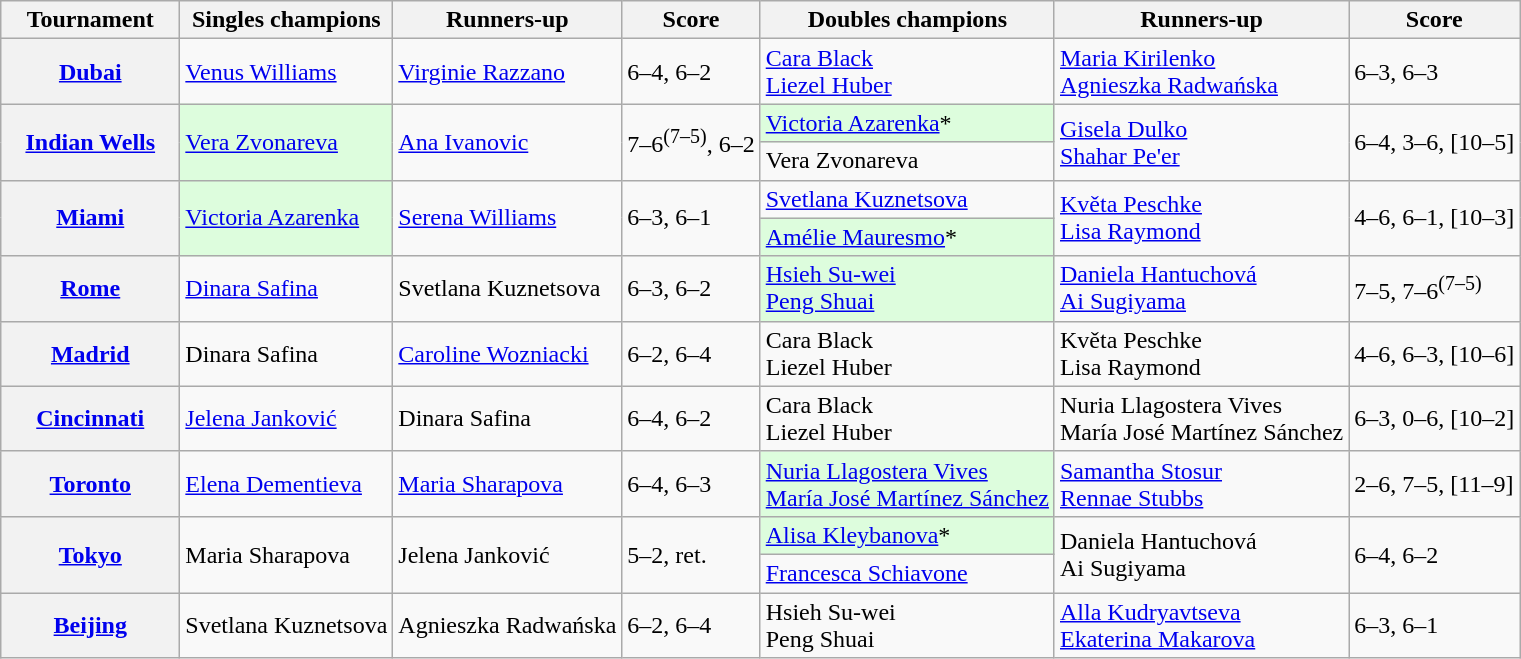<table class="wikitable plainrowheaders">
<tr>
<th scope="col" style="min-width:7em">Tournament</th>
<th scope="col">Singles champions</th>
<th scope="col">Runners-up</th>
<th scope="col">Score</th>
<th scope="col">Doubles champions</th>
<th scope="col">Runners-up</th>
<th scope="col">Score</th>
</tr>
<tr>
<th scope="row"><strong><a href='#'>Dubai</a></strong><br></th>
<td> <a href='#'>Venus Williams</a></td>
<td> <a href='#'>Virginie Razzano</a></td>
<td>6–4, 6–2</td>
<td> <a href='#'>Cara Black</a> <br>  <a href='#'>Liezel Huber</a></td>
<td> <a href='#'>Maria Kirilenko</a> <br>  <a href='#'>Agnieszka Radwańska</a></td>
<td>6–3, 6–3</td>
</tr>
<tr>
<th scope="row" rowspan=2><strong><a href='#'>Indian Wells</a></strong><br></th>
<td rowspan="2" style="background:#ddfddd"> <a href='#'>Vera Zvonareva</a></td>
<td rowspan="2"> <a href='#'>Ana Ivanovic</a></td>
<td rowspan="2">7–6<sup>(7–5)</sup>, 6–2</td>
<td style="background:#ddfddd"> <a href='#'>Victoria Azarenka</a>*</td>
<td rowspan="2"> <a href='#'>Gisela Dulko</a> <br>  <a href='#'>Shahar Pe'er</a></td>
<td rowspan="2">6–4, 3–6, [10–5]</td>
</tr>
<tr>
<td> Vera Zvonareva</td>
</tr>
<tr>
<th scope="row" rowspan=2><strong><a href='#'>Miami</a></strong><br></th>
<td rowspan="2" style="background:#ddfddd"> <a href='#'>Victoria Azarenka</a></td>
<td rowspan="2"> <a href='#'>Serena Williams</a></td>
<td rowspan="2">6–3, 6–1</td>
<td> <a href='#'>Svetlana Kuznetsova</a></td>
<td rowspan="2"> <a href='#'>Květa Peschke</a> <br>  <a href='#'>Lisa Raymond</a></td>
<td rowspan="2">4–6, 6–1, [10–3]</td>
</tr>
<tr>
<td style="background:#ddfddd"> <a href='#'>Amélie Mauresmo</a>*</td>
</tr>
<tr>
<th scope="row"><strong><a href='#'>Rome</a></strong><br></th>
<td> <a href='#'>Dinara Safina</a></td>
<td> Svetlana Kuznetsova</td>
<td>6–3, 6–2</td>
<td style="background:#ddfddd"> <a href='#'>Hsieh Su-wei</a> <br>  <a href='#'>Peng Shuai</a></td>
<td> <a href='#'>Daniela Hantuchová</a> <br>  <a href='#'>Ai Sugiyama</a></td>
<td>7–5, 7–6<sup>(7–5)</sup></td>
</tr>
<tr>
<th scope="row"><strong><a href='#'>Madrid</a></strong><br></th>
<td> Dinara Safina</td>
<td> <a href='#'>Caroline Wozniacki</a></td>
<td>6–2, 6–4</td>
<td> Cara Black <br>  Liezel Huber</td>
<td> Květa Peschke <br>  Lisa Raymond</td>
<td>4–6, 6–3, [10–6]</td>
</tr>
<tr>
<th scope="row"><strong><a href='#'>Cincinnati</a></strong><br></th>
<td> <a href='#'>Jelena Janković</a></td>
<td> Dinara Safina</td>
<td>6–4, 6–2</td>
<td> Cara Black <br>  Liezel Huber</td>
<td> Nuria Llagostera Vives <br>  María José Martínez Sánchez</td>
<td>6–3, 0–6, [10–2]</td>
</tr>
<tr>
<th scope="row"><strong><a href='#'>Toronto</a></strong><br></th>
<td> <a href='#'>Elena Dementieva</a></td>
<td> <a href='#'>Maria Sharapova</a></td>
<td>6–4, 6–3</td>
<td style="background:#ddfddd"> <a href='#'>Nuria Llagostera Vives</a> <br>  <a href='#'>María José Martínez Sánchez</a></td>
<td> <a href='#'>Samantha Stosur</a> <br>  <a href='#'>Rennae Stubbs</a></td>
<td>2–6, 7–5, [11–9]</td>
</tr>
<tr>
<th scope="row" rowspan=2><strong><a href='#'>Tokyo</a></strong><br></th>
<td rowspan="2"> Maria Sharapova</td>
<td rowspan="2"> Jelena Janković</td>
<td rowspan="2">5–2, ret.</td>
<td style="background:#ddfddd"> <a href='#'>Alisa Kleybanova</a>*</td>
<td rowspan="2"> Daniela Hantuchová <br>  Ai Sugiyama</td>
<td rowspan="2">6–4, 6–2</td>
</tr>
<tr>
<td> <a href='#'>Francesca Schiavone</a></td>
</tr>
<tr>
<th scope="row"><strong><a href='#'>Beijing</a></strong><br></th>
<td> Svetlana Kuznetsova</td>
<td> Agnieszka Radwańska</td>
<td>6–2, 6–4</td>
<td> Hsieh Su-wei <br>  Peng Shuai</td>
<td> <a href='#'>Alla Kudryavtseva</a> <br>  <a href='#'>Ekaterina Makarova</a></td>
<td>6–3, 6–1</td>
</tr>
</table>
